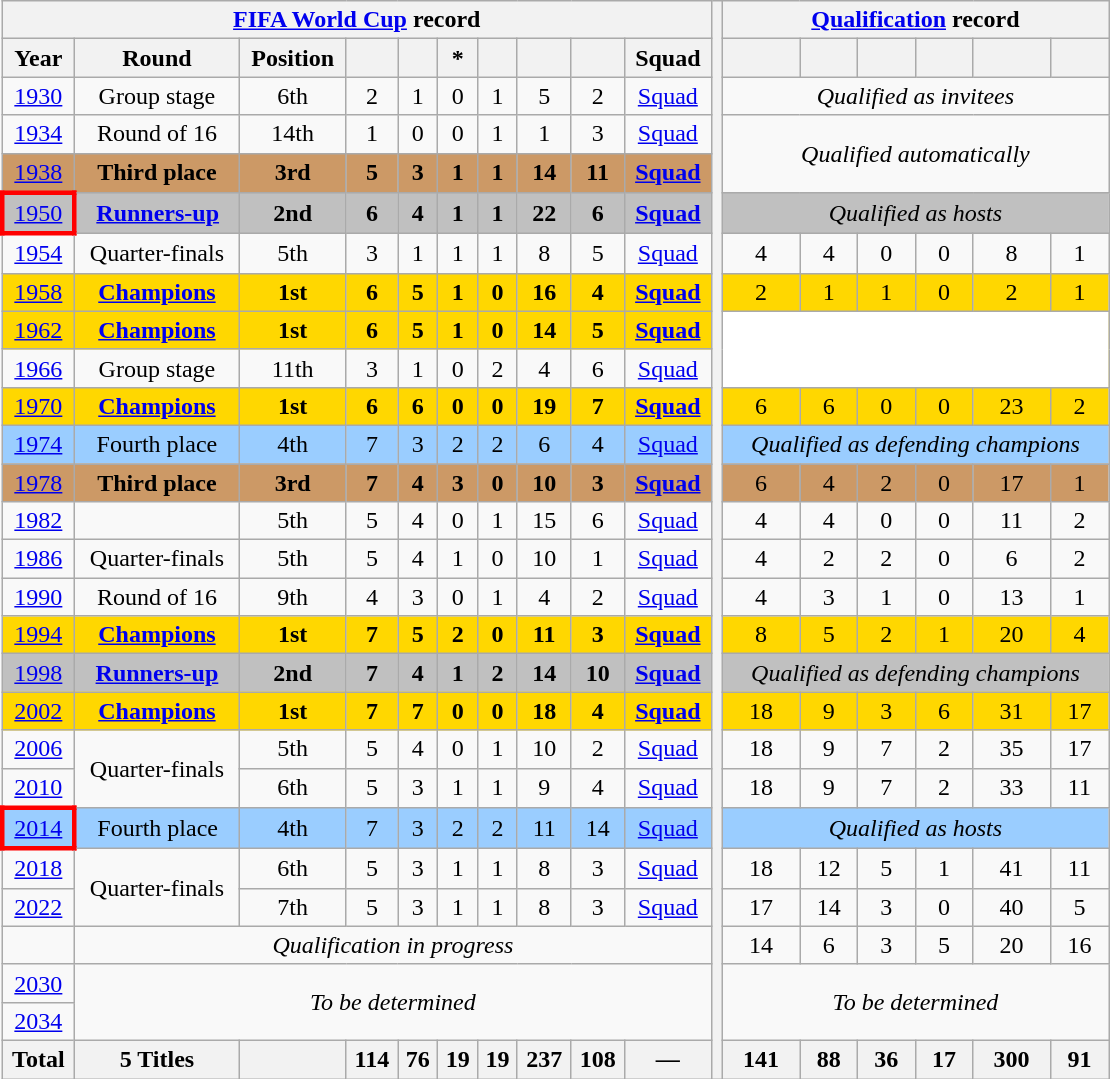<table class="wikitable" style="text-align: center;">
<tr>
<th colspan=10><a href='#'>FIFA World Cup</a> record</th>
<th style="width:1%;" rowspan=28></th>
<th colspan=7><a href='#'>Qualification</a> record</th>
</tr>
<tr>
<th>Year</th>
<th>Round</th>
<th>Position</th>
<th></th>
<th></th>
<th>*</th>
<th></th>
<th></th>
<th></th>
<th>Squad</th>
<th></th>
<th></th>
<th></th>
<th></th>
<th></th>
<th></th>
</tr>
<tr>
<td> <a href='#'>1930</a></td>
<td>Group stage</td>
<td>6th</td>
<td>2</td>
<td>1</td>
<td>0</td>
<td>1</td>
<td>5</td>
<td>2</td>
<td><a href='#'>Squad</a></td>
<td colspan=7><em>Qualified as invitees</em></td>
</tr>
<tr>
<td> <a href='#'>1934</a></td>
<td>Round of 16</td>
<td>14th</td>
<td>1</td>
<td>0</td>
<td>0</td>
<td>1</td>
<td>1</td>
<td>3</td>
<td><a href='#'>Squad</a></td>
<td colspan=7 rowspan=2><em>Qualified automatically</em></td>
</tr>
<tr style="background:#c96">
<td> <a href='#'>1938</a></td>
<td><strong>Third place</strong></td>
<td><strong>3rd</strong></td>
<td><strong>5</strong></td>
<td><strong>3</strong></td>
<td><strong>1</strong></td>
<td><strong>1</strong></td>
<td><strong>14</strong></td>
<td><strong>11</strong></td>
<td><strong><a href='#'>Squad</a></strong></td>
</tr>
<tr style="background:Silver;">
<td style="border: 3px solid red"> <a href='#'>1950</a></td>
<td><strong><a href='#'>Runners-up</a></strong></td>
<td><strong>2nd</strong></td>
<td><strong>6</strong></td>
<td><strong>4</strong></td>
<td><strong>1</strong></td>
<td><strong>1</strong></td>
<td><strong>22</strong></td>
<td><strong>6</strong></td>
<td><strong><a href='#'>Squad</a></strong></td>
<td colspan=7><em>Qualified as hosts</em></td>
</tr>
<tr>
<td> <a href='#'>1954</a></td>
<td>Quarter-finals</td>
<td>5th</td>
<td>3</td>
<td>1</td>
<td>1</td>
<td>1</td>
<td>8</td>
<td>5</td>
<td><a href='#'>Squad</a></td>
<td>4</td>
<td>4</td>
<td>0</td>
<td>0</td>
<td>8</td>
<td>1</td>
</tr>
<tr style="background:Gold;">
<td> <a href='#'>1958</a></td>
<td><strong><a href='#'>Champions</a></strong></td>
<td><strong>1st</strong></td>
<td><strong>6</strong></td>
<td><strong>5</strong></td>
<td><strong>1</strong></td>
<td><strong>0</strong></td>
<td><strong>16</strong></td>
<td><strong>4</strong></td>
<td><strong><a href='#'>Squad</a></strong></td>
<td>2</td>
<td>1</td>
<td>1</td>
<td>0</td>
<td>2</td>
<td>1</td>
</tr>
<tr style="background:Gold;">
<td> <a href='#'>1962</a></td>
<td><strong><a href='#'>Champions</a></strong></td>
<td><strong>1st</strong></td>
<td><strong>6</strong></td>
<td><strong>5</strong></td>
<td><strong>1</strong></td>
<td><strong>0</strong></td>
<td><strong>14</strong></td>
<td><strong>5</strong></td>
<td><strong><a href='#'>Squad</a></strong></td>
<td bgcolor=#FFFFFF colspan=7 rowspan=2></td>
</tr>
<tr>
<td> <a href='#'>1966</a></td>
<td>Group stage</td>
<td>11th</td>
<td>3</td>
<td>1</td>
<td>0</td>
<td>2</td>
<td>4</td>
<td>6</td>
<td><a href='#'>Squad</a></td>
</tr>
<tr style="background:Gold;">
<td> <a href='#'>1970</a></td>
<td><strong><a href='#'>Champions</a></strong></td>
<td><strong>1st</strong></td>
<td><strong>6</strong></td>
<td><strong>6</strong></td>
<td><strong>0</strong></td>
<td><strong>0</strong></td>
<td><strong>19</strong></td>
<td><strong>7</strong></td>
<td><strong><a href='#'>Squad</a></strong></td>
<td>6</td>
<td>6</td>
<td>0</td>
<td>0</td>
<td>23</td>
<td>2</td>
</tr>
<tr style="background:#9acdff;">
<td> <a href='#'>1974</a></td>
<td>Fourth place</td>
<td>4th</td>
<td>7</td>
<td>3</td>
<td>2</td>
<td>2</td>
<td>6</td>
<td>4</td>
<td><a href='#'>Squad</a></td>
<td colspan=7><em>Qualified as defending champions</em></td>
</tr>
<tr style="background:#c96">
<td> <a href='#'>1978</a></td>
<td><strong>Third place</strong></td>
<td><strong>3rd</strong></td>
<td><strong>7</strong></td>
<td><strong>4</strong></td>
<td><strong>3</strong></td>
<td><strong>0</strong></td>
<td><strong>10</strong></td>
<td><strong>3</strong></td>
<td><strong><a href='#'>Squad</a></strong></td>
<td>6</td>
<td>4</td>
<td>2</td>
<td>0</td>
<td>17</td>
<td>1</td>
</tr>
<tr>
<td> <a href='#'>1982</a></td>
<td></td>
<td>5th</td>
<td>5</td>
<td>4</td>
<td>0</td>
<td>1</td>
<td>15</td>
<td>6</td>
<td><a href='#'>Squad</a></td>
<td>4</td>
<td>4</td>
<td>0</td>
<td>0</td>
<td>11</td>
<td>2</td>
</tr>
<tr>
<td> <a href='#'>1986</a></td>
<td>Quarter-finals</td>
<td>5th</td>
<td>5</td>
<td>4</td>
<td>1</td>
<td>0</td>
<td>10</td>
<td>1</td>
<td><a href='#'>Squad</a></td>
<td>4</td>
<td>2</td>
<td>2</td>
<td>0</td>
<td>6</td>
<td>2</td>
</tr>
<tr>
<td> <a href='#'>1990</a></td>
<td>Round of 16</td>
<td>9th</td>
<td>4</td>
<td>3</td>
<td>0</td>
<td>1</td>
<td>4</td>
<td>2</td>
<td><a href='#'>Squad</a></td>
<td>4</td>
<td>3</td>
<td>1</td>
<td>0</td>
<td>13</td>
<td>1</td>
</tr>
<tr style="background:Gold;">
<td> <a href='#'>1994</a></td>
<td><strong><a href='#'>Champions</a></strong></td>
<td><strong>1st</strong></td>
<td><strong>7</strong></td>
<td><strong>5</strong></td>
<td><strong>2</strong></td>
<td><strong>0</strong></td>
<td><strong>11</strong></td>
<td><strong>3</strong></td>
<td><strong><a href='#'>Squad</a></strong></td>
<td>8</td>
<td>5</td>
<td>2</td>
<td>1</td>
<td>20</td>
<td>4</td>
</tr>
<tr style="background:silver">
<td> <a href='#'>1998</a></td>
<td><strong><a href='#'>Runners-up</a></strong></td>
<td><strong>2nd</strong></td>
<td><strong>7</strong></td>
<td><strong>4</strong></td>
<td><strong>1</strong></td>
<td><strong>2</strong></td>
<td><strong>14</strong></td>
<td><strong>10</strong></td>
<td><strong><a href='#'>Squad</a></strong></td>
<td colspan=7><em>Qualified as defending champions</em></td>
</tr>
<tr style="background:Gold;">
<td>  <a href='#'>2002</a></td>
<td><strong><a href='#'>Champions</a></strong></td>
<td><strong>1st</strong></td>
<td><strong>7</strong></td>
<td><strong>7</strong></td>
<td><strong>0</strong></td>
<td><strong>0</strong></td>
<td><strong>18</strong></td>
<td><strong>4</strong></td>
<td><strong><a href='#'>Squad</a></strong></td>
<td>18</td>
<td>9</td>
<td>3</td>
<td>6</td>
<td>31</td>
<td>17</td>
</tr>
<tr>
<td> <a href='#'>2006</a></td>
<td rowspan=2>Quarter-finals</td>
<td>5th</td>
<td>5</td>
<td>4</td>
<td>0</td>
<td>1</td>
<td>10</td>
<td>2</td>
<td><a href='#'>Squad</a></td>
<td>18</td>
<td>9</td>
<td>7</td>
<td>2</td>
<td>35</td>
<td>17</td>
</tr>
<tr>
<td> <a href='#'>2010</a></td>
<td>6th</td>
<td>5</td>
<td>3</td>
<td>1</td>
<td>1</td>
<td>9</td>
<td>4</td>
<td><a href='#'>Squad</a></td>
<td>18</td>
<td>9</td>
<td>7</td>
<td>2</td>
<td>33</td>
<td>11</td>
</tr>
<tr style="background:#9acdff;">
<td style="border: 3px solid red"> <a href='#'>2014</a></td>
<td>Fourth place</td>
<td>4th</td>
<td>7</td>
<td>3</td>
<td>2</td>
<td>2</td>
<td>11</td>
<td>14</td>
<td><a href='#'>Squad</a></td>
<td colspan=7><em>Qualified as hosts</em></td>
</tr>
<tr>
<td> <a href='#'>2018</a></td>
<td rowspan=2>Quarter-finals</td>
<td>6th</td>
<td>5</td>
<td>3</td>
<td>1</td>
<td>1</td>
<td>8</td>
<td>3</td>
<td><a href='#'>Squad</a></td>
<td>18</td>
<td>12</td>
<td>5</td>
<td>1</td>
<td>41</td>
<td>11</td>
</tr>
<tr>
<td> <a href='#'>2022</a></td>
<td>7th</td>
<td>5</td>
<td>3</td>
<td>1</td>
<td>1</td>
<td>8</td>
<td>3</td>
<td><a href='#'>Squad</a></td>
<td>17</td>
<td>14</td>
<td>3</td>
<td>0</td>
<td>40</td>
<td>5</td>
</tr>
<tr>
<td></td>
<td colspan=9><em>Qualification in progress</em></td>
<td>14</td>
<td>6</td>
<td>3</td>
<td>5</td>
<td>20</td>
<td>16</td>
</tr>
<tr>
<td>   <a href='#'>2030</a></td>
<td colspan=9 rowspan=2><em>To be determined</em></td>
<td colspan=7 rowspan=2><em>To be determined</em></td>
</tr>
<tr>
<td> <a href='#'>2034</a></td>
</tr>
<tr>
<th>Total</th>
<th>5 Titles</th>
<th></th>
<th>114</th>
<th>76</th>
<th>19</th>
<th>19</th>
<th>237</th>
<th>108</th>
<th>—</th>
<th>141</th>
<th>88</th>
<th>36</th>
<th>17</th>
<th>300</th>
<th>91</th>
</tr>
</table>
